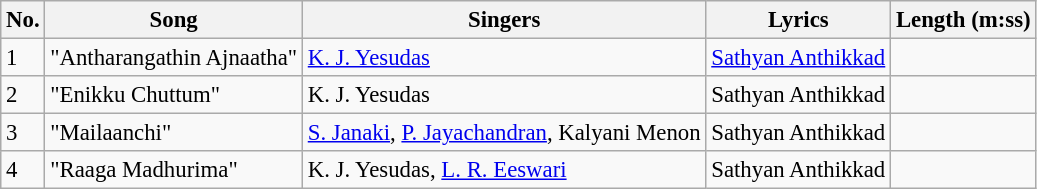<table class="wikitable" style="font-size:95%;">
<tr>
<th>No.</th>
<th>Song</th>
<th>Singers</th>
<th>Lyrics</th>
<th>Length (m:ss)</th>
</tr>
<tr>
<td>1</td>
<td>"Antharangathin Ajnaatha"</td>
<td><a href='#'>K. J. Yesudas</a></td>
<td><a href='#'>Sathyan Anthikkad</a></td>
<td></td>
</tr>
<tr>
<td>2</td>
<td>"Enikku Chuttum"</td>
<td>K. J. Yesudas</td>
<td>Sathyan Anthikkad</td>
<td></td>
</tr>
<tr>
<td>3</td>
<td>"Mailaanchi"</td>
<td><a href='#'>S. Janaki</a>, <a href='#'>P. Jayachandran</a>, Kalyani Menon</td>
<td>Sathyan Anthikkad</td>
<td></td>
</tr>
<tr>
<td>4</td>
<td>"Raaga Madhurima"</td>
<td>K. J. Yesudas, <a href='#'>L. R. Eeswari</a></td>
<td>Sathyan Anthikkad</td>
<td></td>
</tr>
</table>
